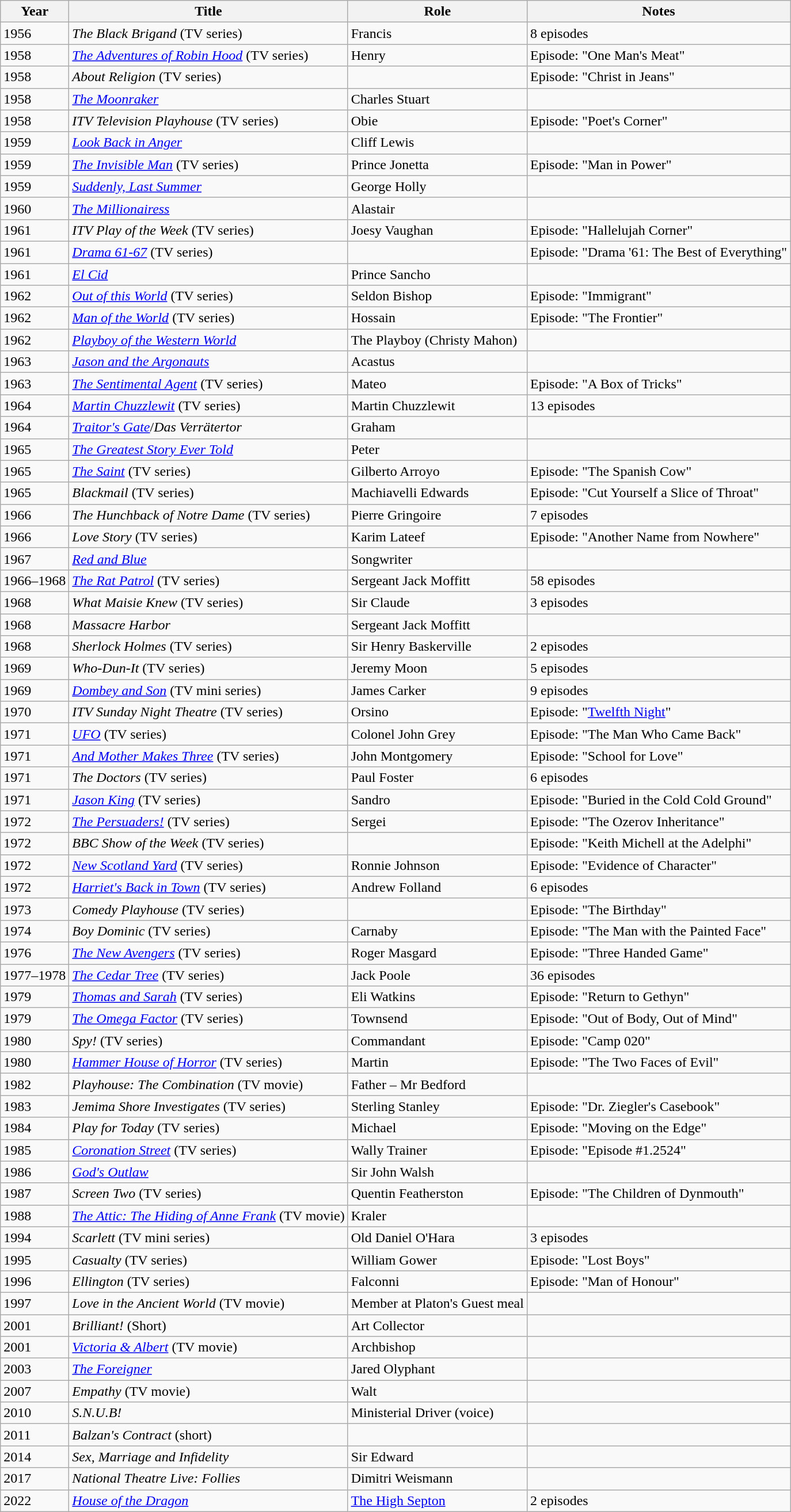<table class="wikitable">
<tr>
<th>Year</th>
<th>Title</th>
<th>Role</th>
<th>Notes</th>
</tr>
<tr>
<td>1956</td>
<td><em>The Black Brigand</em> (TV series)</td>
<td>Francis</td>
<td>8 episodes</td>
</tr>
<tr>
<td>1958</td>
<td><em><a href='#'>The Adventures of Robin Hood</a></em> (TV series)</td>
<td>Henry</td>
<td>Episode: "One Man's Meat"</td>
</tr>
<tr>
<td>1958</td>
<td><em>About Religion</em> (TV series)</td>
<td></td>
<td>Episode: "Christ in Jeans"</td>
</tr>
<tr>
<td>1958</td>
<td><em><a href='#'>The Moonraker</a></em></td>
<td>Charles Stuart</td>
<td></td>
</tr>
<tr>
<td>1958</td>
<td><em>ITV Television Playhouse</em> (TV series)</td>
<td>Obie</td>
<td>Episode: "Poet's Corner"</td>
</tr>
<tr>
<td>1959</td>
<td><em><a href='#'>Look Back in Anger</a></em></td>
<td>Cliff Lewis</td>
<td></td>
</tr>
<tr>
<td>1959</td>
<td><em><a href='#'>The Invisible Man</a></em> (TV series)</td>
<td>Prince Jonetta</td>
<td>Episode: "Man in Power"</td>
</tr>
<tr>
<td>1959</td>
<td><em><a href='#'>Suddenly, Last Summer</a></em></td>
<td>George Holly</td>
<td></td>
</tr>
<tr>
<td>1960</td>
<td><em><a href='#'>The Millionairess</a></em></td>
<td>Alastair</td>
<td></td>
</tr>
<tr>
<td>1961</td>
<td><em>ITV Play of the Week</em> (TV series)</td>
<td>Joesy Vaughan</td>
<td>Episode: "Hallelujah Corner"</td>
</tr>
<tr>
<td>1961</td>
<td><em><a href='#'>Drama 61-67</a></em> (TV series)</td>
<td></td>
<td>Episode: "Drama '61: The Best of Everything"</td>
</tr>
<tr>
<td>1961</td>
<td><em><a href='#'>El Cid</a></em></td>
<td>Prince Sancho</td>
<td></td>
</tr>
<tr>
<td>1962</td>
<td><em><a href='#'>Out of this World</a></em> (TV series)</td>
<td>Seldon Bishop</td>
<td>Episode: "Immigrant"</td>
</tr>
<tr>
<td>1962</td>
<td><em><a href='#'>Man of the World</a></em> (TV series)</td>
<td>Hossain</td>
<td>Episode: "The Frontier"</td>
</tr>
<tr>
<td>1962</td>
<td><em><a href='#'>Playboy of the Western World</a></em></td>
<td>The Playboy (Christy Mahon)</td>
<td></td>
</tr>
<tr>
<td>1963</td>
<td><em><a href='#'>Jason and the Argonauts</a></em></td>
<td>Acastus</td>
<td></td>
</tr>
<tr>
<td>1963</td>
<td><em><a href='#'>The Sentimental Agent</a></em> (TV series)</td>
<td>Mateo</td>
<td>Episode: "A Box of Tricks"</td>
</tr>
<tr>
<td>1964</td>
<td><em><a href='#'>Martin Chuzzlewit</a></em> (TV series)</td>
<td>Martin Chuzzlewit</td>
<td>13 episodes</td>
</tr>
<tr>
<td>1964</td>
<td><em><a href='#'>Traitor's Gate</a></em>/<em>Das Verrätertor</em></td>
<td>Graham</td>
<td></td>
</tr>
<tr>
<td>1965</td>
<td><em><a href='#'>The Greatest Story Ever Told</a></em></td>
<td>Peter</td>
<td></td>
</tr>
<tr>
<td>1965</td>
<td><em><a href='#'>The Saint</a></em> (TV series)</td>
<td>Gilberto Arroyo</td>
<td>Episode: "The Spanish Cow"</td>
</tr>
<tr>
<td>1965</td>
<td><em>Blackmail</em> (TV series)</td>
<td>Machiavelli Edwards</td>
<td>Episode: "Cut Yourself a Slice of Throat"</td>
</tr>
<tr>
<td>1966</td>
<td><em>The Hunchback of Notre Dame</em> (TV series)</td>
<td>Pierre Gringoire</td>
<td>7 episodes</td>
</tr>
<tr>
<td>1966</td>
<td><em>Love Story</em> (TV series)</td>
<td>Karim Lateef</td>
<td>Episode: "Another Name from Nowhere"</td>
</tr>
<tr>
<td>1967</td>
<td><em><a href='#'>Red and Blue</a></em></td>
<td>Songwriter</td>
<td></td>
</tr>
<tr>
<td>1966–1968</td>
<td><em><a href='#'>The Rat Patrol</a></em> (TV series)</td>
<td>Sergeant Jack Moffitt</td>
<td>58 episodes</td>
</tr>
<tr>
<td>1968</td>
<td><em>What Maisie Knew</em> (TV series)</td>
<td>Sir Claude</td>
<td>3 episodes</td>
</tr>
<tr>
<td>1968</td>
<td><em>Massacre Harbor</em></td>
<td>Sergeant Jack Moffitt</td>
<td></td>
</tr>
<tr>
<td>1968</td>
<td><em>Sherlock Holmes</em> (TV series)</td>
<td>Sir Henry Baskerville</td>
<td>2 episodes</td>
</tr>
<tr>
<td>1969</td>
<td><em>Who-Dun-It</em> (TV series)</td>
<td>Jeremy Moon</td>
<td>5 episodes</td>
</tr>
<tr>
<td>1969</td>
<td><em><a href='#'>Dombey and Son</a></em> (TV mini series)</td>
<td>James Carker</td>
<td>9 episodes</td>
</tr>
<tr>
<td>1970</td>
<td><em>ITV Sunday Night Theatre</em> (TV series)</td>
<td>Orsino</td>
<td>Episode: "<a href='#'>Twelfth Night</a>"</td>
</tr>
<tr>
<td>1971</td>
<td><em><a href='#'>UFO</a></em> (TV series)</td>
<td>Colonel John Grey</td>
<td>Episode: "The Man Who Came Back"</td>
</tr>
<tr>
<td>1971</td>
<td><em><a href='#'>And Mother Makes Three</a></em> (TV series)</td>
<td>John Montgomery</td>
<td>Episode: "School for Love"</td>
</tr>
<tr>
<td>1971</td>
<td><em>The Doctors</em> (TV series)</td>
<td>Paul Foster</td>
<td>6 episodes</td>
</tr>
<tr>
<td>1971</td>
<td><em><a href='#'>Jason King</a></em> (TV series)</td>
<td>Sandro</td>
<td>Episode: "Buried in the Cold Cold Ground"</td>
</tr>
<tr>
<td>1972</td>
<td><em><a href='#'>The Persuaders!</a></em> (TV series)</td>
<td>Sergei</td>
<td>Episode: "The Ozerov Inheritance"</td>
</tr>
<tr>
<td>1972</td>
<td><em>BBC Show of the Week</em> (TV series)</td>
<td></td>
<td>Episode: "Keith Michell at the Adelphi"</td>
</tr>
<tr>
<td>1972</td>
<td><em><a href='#'>New Scotland Yard</a></em> (TV series)</td>
<td>Ronnie Johnson</td>
<td>Episode: "Evidence of Character"</td>
</tr>
<tr>
<td>1972</td>
<td><em><a href='#'>Harriet's Back in Town</a></em> (TV series)</td>
<td>Andrew Folland</td>
<td>6 episodes</td>
</tr>
<tr>
<td>1973</td>
<td><em>Comedy Playhouse</em> (TV series)</td>
<td></td>
<td>Episode: "The Birthday"</td>
</tr>
<tr>
<td>1974</td>
<td><em>Boy Dominic</em> (TV series)</td>
<td>Carnaby</td>
<td>Episode: "The Man with the Painted Face"</td>
</tr>
<tr>
<td>1976</td>
<td><em><a href='#'>The New Avengers</a></em> (TV series)</td>
<td>Roger Masgard</td>
<td>Episode: "Three Handed Game"</td>
</tr>
<tr>
<td>1977–1978</td>
<td><em><a href='#'>The Cedar Tree</a></em> (TV series)</td>
<td>Jack Poole</td>
<td>36 episodes</td>
</tr>
<tr>
<td>1979</td>
<td><em><a href='#'>Thomas and Sarah</a></em> (TV series)</td>
<td>Eli Watkins</td>
<td>Episode: "Return to Gethyn"</td>
</tr>
<tr>
<td>1979</td>
<td><em><a href='#'>The Omega Factor</a></em> (TV series)</td>
<td>Townsend</td>
<td>Episode: "Out of Body, Out of Mind"</td>
</tr>
<tr>
<td>1980</td>
<td><em>Spy!</em> (TV series)</td>
<td>Commandant</td>
<td>Episode: "Camp 020"</td>
</tr>
<tr>
<td>1980</td>
<td><em><a href='#'>Hammer House of Horror</a></em> (TV series)</td>
<td>Martin</td>
<td>Episode: "The Two Faces of Evil"</td>
</tr>
<tr>
<td>1982</td>
<td><em>Playhouse: The Combination</em> (TV movie)</td>
<td>Father – Mr Bedford</td>
<td></td>
</tr>
<tr>
<td>1983</td>
<td><em>Jemima Shore Investigates</em> (TV series)</td>
<td>Sterling Stanley</td>
<td>Episode: "Dr. Ziegler's Casebook"</td>
</tr>
<tr>
<td>1984</td>
<td><em>Play for Today</em> (TV series)</td>
<td>Michael</td>
<td>Episode: "Moving on the Edge"</td>
</tr>
<tr>
<td>1985</td>
<td><em><a href='#'>Coronation Street</a></em> (TV series)</td>
<td>Wally Trainer</td>
<td>Episode: "Episode #1.2524"</td>
</tr>
<tr>
<td>1986</td>
<td><em><a href='#'>God's Outlaw</a></em></td>
<td>Sir John Walsh</td>
<td></td>
</tr>
<tr>
<td>1987</td>
<td><em>Screen Two</em> (TV series)</td>
<td>Quentin Featherston</td>
<td>Episode: "The Children of Dynmouth"</td>
</tr>
<tr>
<td>1988</td>
<td><em><a href='#'>The Attic: The Hiding of Anne Frank</a></em> (TV movie)</td>
<td>Kraler</td>
<td></td>
</tr>
<tr>
<td>1994</td>
<td><em>Scarlett</em> (TV mini series)</td>
<td>Old Daniel O'Hara</td>
<td>3 episodes</td>
</tr>
<tr>
<td>1995</td>
<td><em>Casualty</em> (TV series)</td>
<td>William Gower</td>
<td>Episode: "Lost Boys"</td>
</tr>
<tr>
<td>1996</td>
<td><em>Ellington</em> (TV series)</td>
<td>Falconni</td>
<td>Episode: "Man of Honour"</td>
</tr>
<tr>
<td>1997</td>
<td><em>Love in the Ancient World</em> (TV movie)</td>
<td>Member at Platon's Guest meal</td>
<td></td>
</tr>
<tr>
<td>2001</td>
<td><em>Brilliant!</em> (Short)</td>
<td>Art Collector</td>
<td></td>
</tr>
<tr>
<td>2001</td>
<td><em><a href='#'>Victoria & Albert</a></em> (TV movie)</td>
<td>Archbishop</td>
<td></td>
</tr>
<tr>
<td>2003</td>
<td><em><a href='#'>The Foreigner</a></em></td>
<td>Jared Olyphant</td>
<td></td>
</tr>
<tr>
<td>2007</td>
<td><em>Empathy</em> (TV movie)</td>
<td>Walt</td>
<td></td>
</tr>
<tr>
<td>2010</td>
<td><em>S.N.U.B!</em></td>
<td>Ministerial Driver (voice)</td>
<td></td>
</tr>
<tr>
<td>2011</td>
<td><em>Balzan's Contract</em> (short)</td>
<td></td>
<td></td>
</tr>
<tr>
<td>2014</td>
<td><em>Sex, Marriage and Infidelity</em></td>
<td>Sir Edward</td>
<td></td>
</tr>
<tr>
<td>2017</td>
<td><em>National Theatre Live: Follies</em></td>
<td>Dimitri Weismann</td>
<td></td>
</tr>
<tr>
<td>2022</td>
<td><em><a href='#'>House of the Dragon</a></em></td>
<td><a href='#'>The High Septon</a></td>
<td>2 episodes</td>
</tr>
</table>
